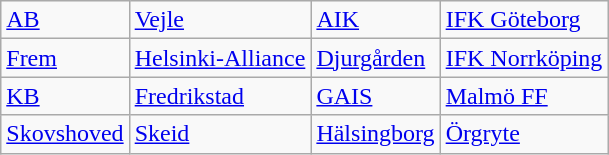<table class="wikitable">
<tr>
<td> <a href='#'>AB</a></td>
<td> <a href='#'>Vejle</a></td>
<td> <a href='#'>AIK</a></td>
<td> <a href='#'>IFK Göteborg</a></td>
</tr>
<tr>
<td> <a href='#'>Frem</a></td>
<td> <a href='#'>Helsinki-Alliance</a></td>
<td> <a href='#'>Djurgården</a></td>
<td> <a href='#'>IFK Norrköping</a></td>
</tr>
<tr>
<td> <a href='#'>KB</a></td>
<td> <a href='#'>Fredrikstad</a></td>
<td> <a href='#'>GAIS</a></td>
<td> <a href='#'>Malmö FF</a></td>
</tr>
<tr>
<td> <a href='#'>Skovshoved</a></td>
<td> <a href='#'>Skeid</a></td>
<td> <a href='#'>Hälsingborg</a></td>
<td> <a href='#'>Örgryte</a></td>
</tr>
</table>
